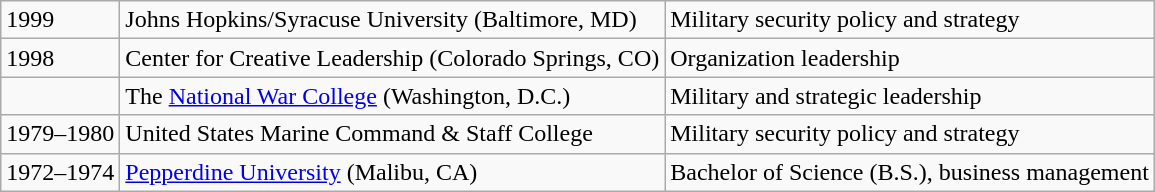<table class="wikitable sortable">
<tr>
<td>1999</td>
<td>Johns Hopkins/Syracuse University (Baltimore, MD)</td>
<td>Military security policy and strategy</td>
</tr>
<tr>
<td>1998</td>
<td>Center for Creative Leadership (Colorado Springs, CO)</td>
<td>Organization leadership</td>
</tr>
<tr>
<td></td>
<td>The <a href='#'>National War College</a> (Washington, D.C.)</td>
<td>Military and strategic leadership</td>
</tr>
<tr>
<td>1979–1980</td>
<td>United States Marine Command & Staff College</td>
<td>Military security policy and strategy</td>
</tr>
<tr>
<td>1972–1974</td>
<td><a href='#'>Pepperdine University</a> (Malibu, CA)</td>
<td>Bachelor of Science (B.S.), business management</td>
</tr>
</table>
